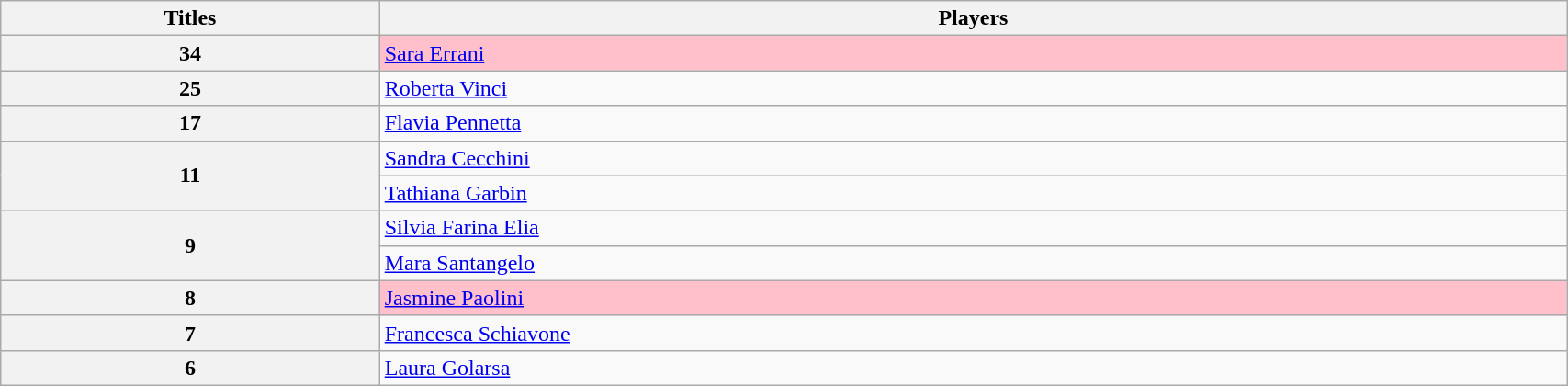<table class="wikitable" width=90% style="font-size:100%; text-align:left;">
<tr>
<th>Titles</th>
<th>Players</th>
</tr>
<tr>
<th>34</th>
<td bgcolor=pink><a href='#'>Sara Errani</a></td>
</tr>
<tr>
<th>25</th>
<td><a href='#'>Roberta Vinci</a></td>
</tr>
<tr>
<th>17</th>
<td><a href='#'>Flavia Pennetta</a></td>
</tr>
<tr>
<th rowspan=2>11</th>
<td><a href='#'>Sandra Cecchini</a></td>
</tr>
<tr>
<td><a href='#'>Tathiana Garbin</a></td>
</tr>
<tr>
<th rowspan=2>9</th>
<td><a href='#'>Silvia Farina Elia</a></td>
</tr>
<tr>
<td><a href='#'>Mara Santangelo</a></td>
</tr>
<tr>
<th>8</th>
<td bgcolor=pink><a href='#'>Jasmine Paolini</a></td>
</tr>
<tr>
<th>7</th>
<td><a href='#'>Francesca Schiavone</a></td>
</tr>
<tr>
<th>6</th>
<td><a href='#'>Laura Golarsa</a></td>
</tr>
</table>
